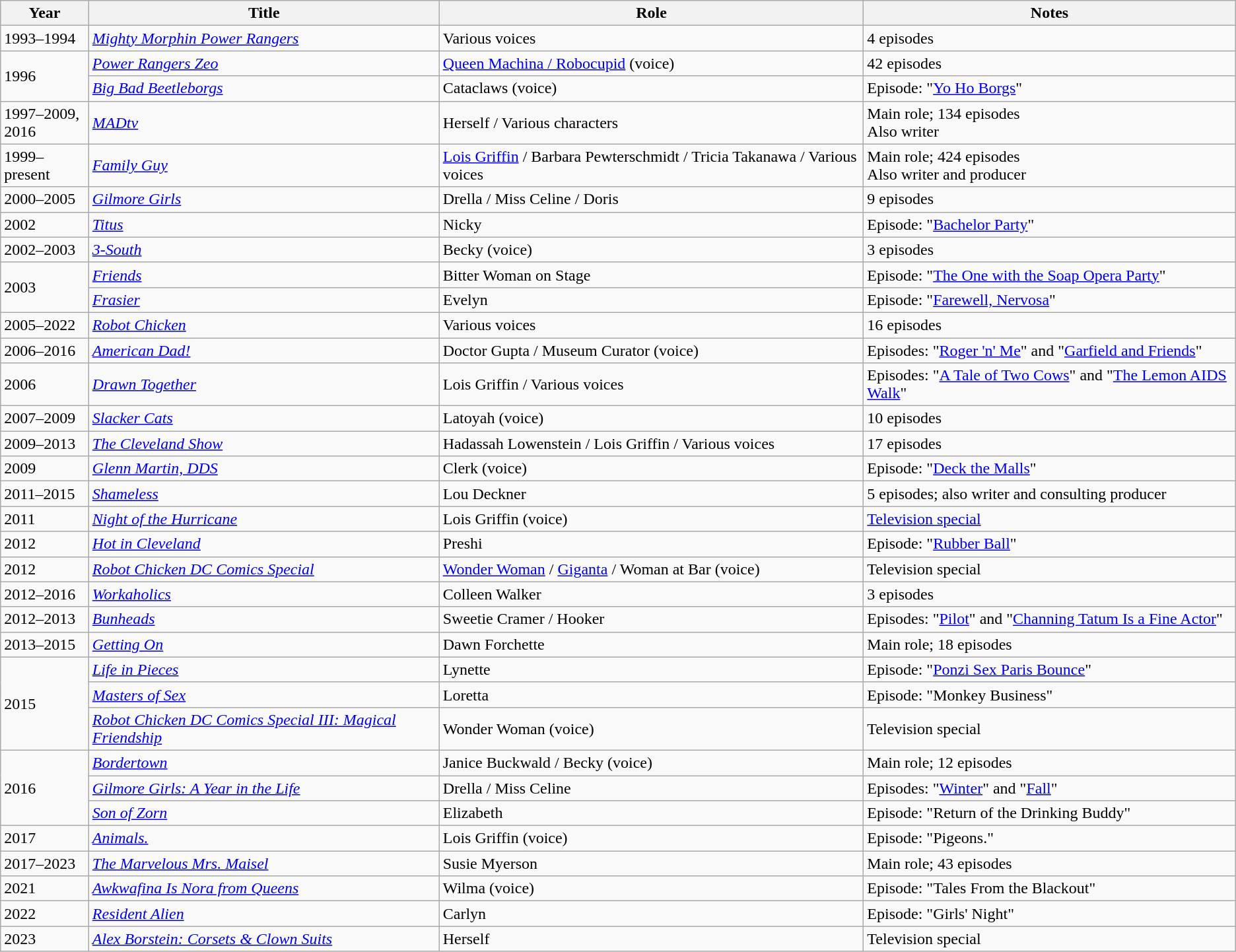<table class="wikitable sortable">
<tr>
<th>Year</th>
<th>Title</th>
<th>Role</th>
<th class="unsortable">Notes</th>
</tr>
<tr>
<td>1993–1994</td>
<td><em><a href='#'>Mighty Morphin Power Rangers</a></em></td>
<td>Various voices</td>
<td>4 episodes</td>
</tr>
<tr>
<td rowspan=2>1996</td>
<td><em><a href='#'>Power Rangers Zeo</a></em></td>
<td><a href='#'>Queen Machina / Robocupid</a> (voice)</td>
<td>42 episodes</td>
</tr>
<tr>
<td><em><a href='#'>Big Bad Beetleborgs</a></em></td>
<td>Cataclaws (voice)</td>
<td>Episode: "<a href='#'>Yo Ho Borgs</a>"</td>
</tr>
<tr>
<td>1997–2009,<br>2016</td>
<td><em><a href='#'>MADtv</a></em></td>
<td>Herself / Various characters</td>
<td>Main role; 134 episodes<br>Also writer</td>
</tr>
<tr>
<td>1999–present</td>
<td><em><a href='#'>Family Guy</a></em></td>
<td><a href='#'>Lois Griffin</a> / Barbara Pewterschmidt / Tricia Takanawa / Various voices</td>
<td>Main role; 424 episodes<br>Also writer and producer</td>
</tr>
<tr>
<td>2000–2005</td>
<td><em><a href='#'>Gilmore Girls</a></em></td>
<td>Drella / Miss Celine / Doris</td>
<td>9 episodes</td>
</tr>
<tr>
<td>2002</td>
<td><em><a href='#'>Titus</a></em></td>
<td>Nicky</td>
<td>Episode: "<a href='#'>Bachelor Party</a>"</td>
</tr>
<tr>
<td>2002–2003</td>
<td><em><a href='#'>3-South</a></em></td>
<td>Becky (voice)</td>
<td>3 episodes</td>
</tr>
<tr>
<td rowspan=2>2003</td>
<td><em><a href='#'>Friends</a></em></td>
<td>Bitter Woman on Stage</td>
<td>Episode: "<a href='#'>The One with the Soap Opera Party</a>"</td>
</tr>
<tr>
<td><em><a href='#'>Frasier</a></em></td>
<td>Evelyn</td>
<td>Episode: "<a href='#'>Farewell, Nervosa</a>"</td>
</tr>
<tr>
<td>2005–2022</td>
<td><em><a href='#'>Robot Chicken</a></em></td>
<td>Various voices</td>
<td>16 episodes</td>
</tr>
<tr>
<td>2006–2016</td>
<td><em><a href='#'>American Dad!</a></em></td>
<td>Doctor Gupta / Museum Curator (voice)</td>
<td>Episodes: "<a href='#'>Roger 'n' Me</a>" and "<a href='#'>Garfield and Friends</a>"</td>
</tr>
<tr>
<td>2006</td>
<td><em><a href='#'>Drawn Together</a></em></td>
<td>Lois Griffin / Various voices</td>
<td>Episodes: "<a href='#'>A Tale of Two Cows</a>" and "<a href='#'>The Lemon AIDS Walk</a>"</td>
</tr>
<tr>
<td>2007–2009</td>
<td><em><a href='#'>Slacker Cats</a></em></td>
<td>Latoyah (voice)</td>
<td>10 episodes</td>
</tr>
<tr>
<td>2009–2013</td>
<td><em><a href='#'>The Cleveland Show</a></em></td>
<td>Hadassah Lowenstein / Lois Griffin / Various voices</td>
<td>17 episodes</td>
</tr>
<tr>
<td>2009</td>
<td><em><a href='#'>Glenn Martin, DDS</a></em></td>
<td>Clerk (voice)</td>
<td>Episode: "<a href='#'>Deck the Malls</a>"</td>
</tr>
<tr>
<td>2011–2015</td>
<td><em><a href='#'>Shameless</a></em></td>
<td>Lou Deckner</td>
<td>5 episodes; also writer and consulting producer</td>
</tr>
<tr>
<td>2011</td>
<td><em><a href='#'>Night of the Hurricane</a></em></td>
<td>Lois Griffin (voice)</td>
<td><a href='#'>Television special</a></td>
</tr>
<tr>
<td>2012</td>
<td><em><a href='#'>Hot in Cleveland</a></em></td>
<td>Preshi</td>
<td>Episode: "<a href='#'>Rubber Ball</a>"</td>
</tr>
<tr>
<td>2012</td>
<td><em><a href='#'>Robot Chicken DC Comics Special</a></em></td>
<td><a href='#'>Wonder Woman</a> / <a href='#'>Giganta</a> / Woman at Bar (voice)</td>
<td>Television special</td>
</tr>
<tr>
<td>2012–2016</td>
<td><em><a href='#'>Workaholics</a></em></td>
<td>Colleen Walker</td>
<td>3 episodes</td>
</tr>
<tr>
<td>2012–2013</td>
<td><em><a href='#'>Bunheads</a></em></td>
<td>Sweetie Cramer / Hooker</td>
<td>Episodes: "<a href='#'>Pilot</a>" and "<a href='#'>Channing Tatum Is a Fine Actor</a>"</td>
</tr>
<tr>
<td>2013–2015</td>
<td><em><a href='#'>Getting On</a></em></td>
<td>Dawn Forchette</td>
<td>Main role; 18 episodes</td>
</tr>
<tr>
<td rowspan=3>2015</td>
<td><em><a href='#'>Life in Pieces</a></em></td>
<td>Lynette</td>
<td>Episode: "<a href='#'>Ponzi Sex Paris Bounce</a>"</td>
</tr>
<tr>
<td><em><a href='#'>Masters of Sex</a></em></td>
<td>Loretta</td>
<td>Episode: "Monkey Business"</td>
</tr>
<tr>
<td><em><a href='#'>Robot Chicken DC Comics Special III: Magical Friendship</a></em></td>
<td>Wonder Woman (voice)</td>
<td>Television special</td>
</tr>
<tr>
<td rowspan=3>2016</td>
<td><em><a href='#'>Bordertown</a></em></td>
<td>Janice Buckwald / Becky (voice)</td>
<td>Main role; 12 episodes</td>
</tr>
<tr>
<td><em><a href='#'>Gilmore Girls: A Year in the Life</a></em></td>
<td>Drella / Miss Celine</td>
<td>Episodes: "<a href='#'>Winter</a>" and "<a href='#'>Fall</a>"</td>
</tr>
<tr>
<td><em><a href='#'>Son of Zorn</a></em></td>
<td>Elizabeth</td>
<td>Episode: "Return of the Drinking Buddy"</td>
</tr>
<tr>
<td>2017</td>
<td><em><a href='#'>Animals.</a></em></td>
<td>Lois Griffin (voice)</td>
<td>Episode: "Pigeons."</td>
</tr>
<tr>
<td>2017–2023</td>
<td><em><a href='#'>The Marvelous Mrs. Maisel</a></em></td>
<td>Susie Myerson</td>
<td>Main role; 43 episodes</td>
</tr>
<tr>
<td>2021</td>
<td><em><a href='#'>Awkwafina Is Nora from Queens</a></em></td>
<td>Wilma (voice)</td>
<td>Episode: "Tales From the Blackout"</td>
</tr>
<tr>
<td>2022</td>
<td><em><a href='#'>Resident Alien</a></em></td>
<td>Carlyn</td>
<td>Episode: "Girls' Night"</td>
</tr>
<tr>
<td>2023</td>
<td><em><a href='#'>Alex Borstein: Corsets & Clown Suits</a></em></td>
<td>Herself</td>
<td>Television special</td>
</tr>
</table>
